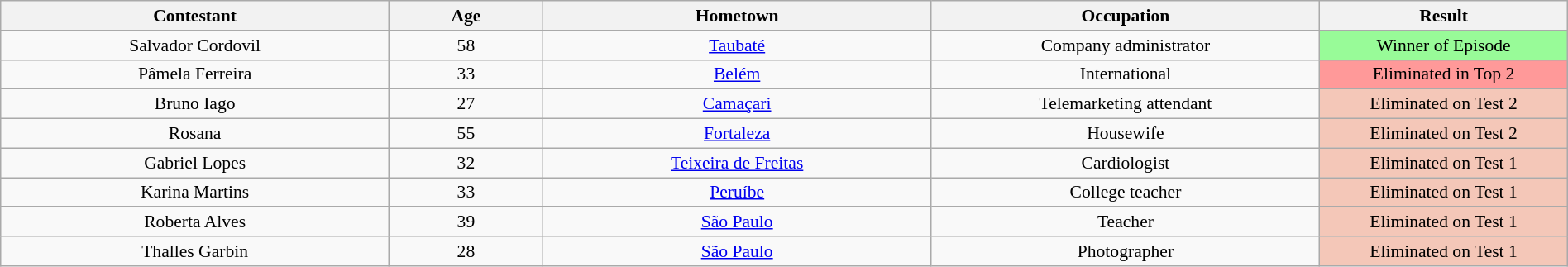<table class="wikitable sortable" style="text-align:center; font-size:90%; width:100%;">
<tr>
<th width="200px">Contestant</th>
<th width="075px">Age</th>
<th width="200px">Hometown</th>
<th width="200px">Occupation</th>
<th width="125px">Result</th>
</tr>
<tr>
<td>Salvador Cordovil</td>
<td>58</td>
<td><a href='#'>Taubaté</a></td>
<td>Company administrator</td>
<td bgcolor=98FB98>Winner of Episode</td>
</tr>
<tr>
<td>Pâmela Ferreira</td>
<td>33</td>
<td><a href='#'>Belém</a></td>
<td>International </td>
<td bgcolor=FF9999>Eliminated in Top 2</td>
</tr>
<tr>
<td>Bruno Iago</td>
<td>27</td>
<td><a href='#'>Camaçari</a></td>
<td>Telemarketing attendant</td>
<td bgcolor=F4C7B8>Eliminated on Test 2</td>
</tr>
<tr>
<td>Rosana </td>
<td>55</td>
<td><a href='#'>Fortaleza</a></td>
<td>Housewife</td>
<td bgcolor=F4C7B8>Eliminated on Test 2</td>
</tr>
<tr>
<td>Gabriel Lopes</td>
<td>32</td>
<td><a href='#'>Teixeira de Freitas</a></td>
<td>Cardiologist</td>
<td bgcolor=F4C7B8>Eliminated on Test 1</td>
</tr>
<tr>
<td>Karina Martins</td>
<td>33</td>
<td><a href='#'>Peruíbe</a></td>
<td>College teacher</td>
<td bgcolor=F4C7B8>Eliminated on Test 1</td>
</tr>
<tr>
<td>Roberta Alves</td>
<td>39</td>
<td><a href='#'>São Paulo</a></td>
<td>Teacher</td>
<td bgcolor=F4C7B8>Eliminated on Test 1</td>
</tr>
<tr>
<td>Thalles Garbin</td>
<td>28</td>
<td><a href='#'>São Paulo</a></td>
<td>Photographer</td>
<td bgcolor=F4C7B8>Eliminated on Test 1</td>
</tr>
</table>
